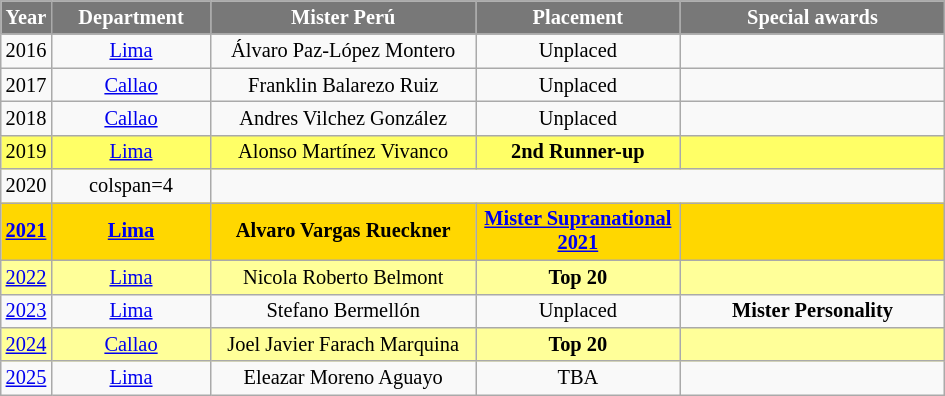<table class="wikitable sortable" style="font-size: 85%; text-align:center">
<tr>
<th width="20" style="background-color:#787878;color:#FFFFFF;">Year</th>
<th width="100" style="background-color:#787878;color:#FFFFFF;">Department</th>
<th width="170" style="background-color:#787878;color:#FFFFFF;">Mister Perú</th>
<th width="130" style="background-color:#787878;color:#FFFFFF;">Placement</th>
<th width="170" style="background-color:#787878;color:#FFFFFF;">Special awards</th>
</tr>
<tr>
<td>2016</td>
<td><a href='#'>Lima</a></td>
<td>Álvaro Paz-López Montero</td>
<td>Unplaced</td>
<td></td>
</tr>
<tr>
<td>2017</td>
<td><a href='#'>Callao</a></td>
<td>Franklin Balarezo Ruiz</td>
<td>Unplaced</td>
<td></td>
</tr>
<tr>
<td>2018</td>
<td><a href='#'>Callao</a></td>
<td>Andres Vilchez González</td>
<td>Unplaced</td>
<td></td>
</tr>
<tr style="background-color:#FFFF66;">
<td>2019</td>
<td><a href='#'>Lima</a></td>
<td>Alonso Martínez Vivanco</td>
<td><strong>2nd Runner-up</strong></td>
<td></td>
</tr>
<tr>
<td>2020</td>
<td>colspan=4 </td>
</tr>
<tr style="background-color:gold; font-weight: bold">
<td><a href='#'>2021</a></td>
<td><a href='#'>Lima</a></td>
<td>Alvaro Vargas Rueckner</td>
<td><a href='#'>Mister Supranational 2021</a></td>
<td></td>
</tr>
<tr style="background-color:#FFFF99;">
<td><a href='#'>2022</a></td>
<td><a href='#'>Lima</a></td>
<td>Nicola Roberto Belmont</td>
<td><strong>Top 20</strong></td>
<td></td>
</tr>
<tr>
<td><a href='#'>2023</a></td>
<td><a href='#'>Lima</a></td>
<td>Stefano Bermellón</td>
<td>Unplaced</td>
<td><strong>Mister Personality</strong></td>
</tr>
<tr style="background-color:#FFFF99;">
<td><a href='#'>2024</a></td>
<td><a href='#'>Callao</a></td>
<td>Joel Javier Farach Marquina</td>
<td><strong>Top 20</strong></td>
<td></td>
</tr>
<tr>
<td><a href='#'>2025</a></td>
<td><a href='#'>Lima</a></td>
<td>Eleazar Moreno Aguayo</td>
<td>TBA</td>
<td></td>
</tr>
</table>
